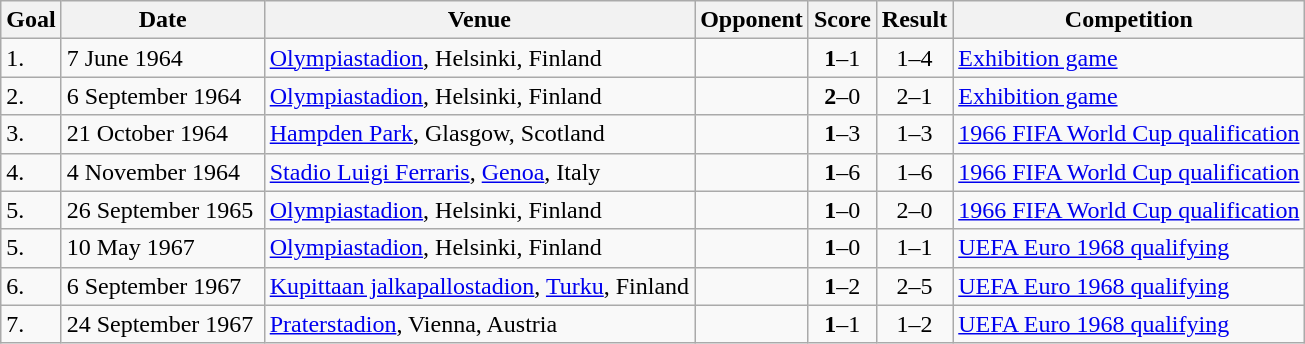<table class="wikitable plainrowheaders sortable">
<tr>
<th>Goal</th>
<th style="width:8em;">Date</th>
<th>Venue</th>
<th>Opponent</th>
<th>Score</th>
<th>Result</th>
<th>Competition</th>
</tr>
<tr>
<td>1.</td>
<td>7 June 1964</td>
<td><a href='#'>Olympiastadion</a>, Helsinki, Finland</td>
<td></td>
<td align=center><strong>1</strong>–1</td>
<td align=center>1–4</td>
<td><a href='#'>Exhibition game</a></td>
</tr>
<tr>
<td>2.</td>
<td>6 September 1964</td>
<td><a href='#'>Olympiastadion</a>, Helsinki, Finland</td>
<td></td>
<td align=center><strong>2</strong>–0</td>
<td align=center>2–1</td>
<td><a href='#'>Exhibition game</a></td>
</tr>
<tr>
<td>3.</td>
<td>21 October 1964</td>
<td><a href='#'>Hampden Park</a>, Glasgow, Scotland</td>
<td></td>
<td align=center><strong>1</strong>–3</td>
<td align=center>1–3</td>
<td><a href='#'>1966 FIFA World Cup qualification</a></td>
</tr>
<tr>
<td>4.</td>
<td>4 November 1964</td>
<td><a href='#'>Stadio Luigi Ferraris</a>, <a href='#'>Genoa</a>, Italy</td>
<td></td>
<td align=center><strong>1</strong>–6</td>
<td align=center>1–6</td>
<td><a href='#'>1966 FIFA World Cup qualification</a></td>
</tr>
<tr>
<td>5.</td>
<td>26 September 1965</td>
<td><a href='#'>Olympiastadion</a>, Helsinki, Finland</td>
<td></td>
<td align=center><strong>1</strong>–0</td>
<td align=center>2–0</td>
<td><a href='#'>1966 FIFA World Cup qualification</a></td>
</tr>
<tr>
<td>5.</td>
<td>10 May 1967</td>
<td><a href='#'>Olympiastadion</a>, Helsinki, Finland</td>
<td></td>
<td align=center><strong>1</strong>–0</td>
<td align=center>1–1</td>
<td><a href='#'>UEFA Euro 1968 qualifying</a></td>
</tr>
<tr>
<td>6.</td>
<td>6 September 1967</td>
<td><a href='#'>Kupittaan jalkapallostadion</a>, <a href='#'>Turku</a>, Finland</td>
<td></td>
<td align=center><strong>1</strong>–2</td>
<td align=center>2–5</td>
<td><a href='#'>UEFA Euro 1968 qualifying</a></td>
</tr>
<tr>
<td>7.</td>
<td>24 September 1967</td>
<td><a href='#'>Praterstadion</a>, Vienna, Austria</td>
<td></td>
<td align=center><strong>1</strong>–1</td>
<td align=center>1–2</td>
<td><a href='#'>UEFA Euro 1968 qualifying</a></td>
</tr>
</table>
